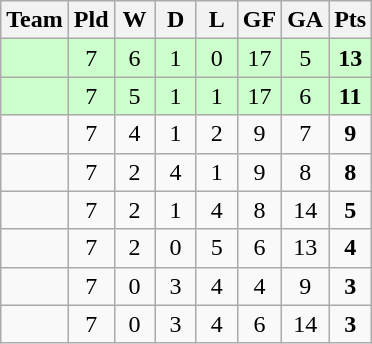<table class="wikitable">
<tr>
<th>Team</th>
<th width="20">Pld</th>
<th width="20">W</th>
<th width="20">D</th>
<th width="20">L</th>
<th width="20">GF</th>
<th width="20">GA</th>
<th width="20">Pts</th>
</tr>
<tr align=center bgcolor="#ccffcc">
<td align=left></td>
<td>7</td>
<td>6</td>
<td>1</td>
<td>0</td>
<td>17</td>
<td>5</td>
<td><strong>13</strong></td>
</tr>
<tr align=center bgcolor="#ccffcc">
<td align=left></td>
<td>7</td>
<td>5</td>
<td>1</td>
<td>1</td>
<td>17</td>
<td>6</td>
<td><strong>11</strong></td>
</tr>
<tr align=center>
<td align=left></td>
<td>7</td>
<td>4</td>
<td>1</td>
<td>2</td>
<td>9</td>
<td>7</td>
<td><strong>9</strong></td>
</tr>
<tr align=center>
<td align=left></td>
<td>7</td>
<td>2</td>
<td>4</td>
<td>1</td>
<td>9</td>
<td>8</td>
<td><strong>8</strong></td>
</tr>
<tr align=center>
<td align=left></td>
<td>7</td>
<td>2</td>
<td>1</td>
<td>4</td>
<td>8</td>
<td>14</td>
<td><strong>5</strong></td>
</tr>
<tr align=center>
<td align=left></td>
<td>7</td>
<td>2</td>
<td>0</td>
<td>5</td>
<td>6</td>
<td>13</td>
<td><strong>4</strong></td>
</tr>
<tr align=center>
<td align=left></td>
<td>7</td>
<td>0</td>
<td>3</td>
<td>4</td>
<td>4</td>
<td>9</td>
<td><strong>3</strong></td>
</tr>
<tr align=center>
<td align=left></td>
<td>7</td>
<td>0</td>
<td>3</td>
<td>4</td>
<td>6</td>
<td>14</td>
<td><strong>3</strong></td>
</tr>
</table>
